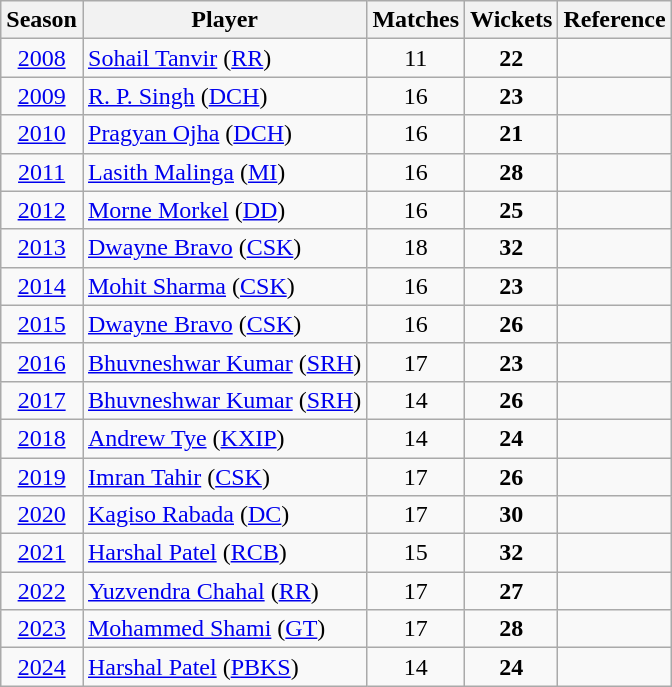<table class="wikitable" style="text-align:center">
<tr>
<th>Season</th>
<th>Player</th>
<th>Matches</th>
<th>Wickets</th>
<th>Reference</th>
</tr>
<tr>
<td><a href='#'>2008</a></td>
<td align=left><a href='#'>Sohail Tanvir</a> <span>(<a href='#'>RR</a>)</span></td>
<td>11</td>
<td><strong>22</strong></td>
<td></td>
</tr>
<tr>
<td><a href='#'>2009</a></td>
<td align=left><a href='#'>R. P. Singh</a> <span>(<a href='#'>DCH</a>)</span></td>
<td>16</td>
<td><strong>23</strong></td>
<td></td>
</tr>
<tr>
<td><a href='#'>2010</a></td>
<td align=left><a href='#'>Pragyan Ojha</a> <span>(<a href='#'>DCH</a>)</span></td>
<td>16</td>
<td><strong>21</strong></td>
<td></td>
</tr>
<tr>
<td><a href='#'>2011</a></td>
<td align=left><a href='#'>Lasith Malinga</a> <span>(<a href='#'>MI</a>)</span></td>
<td>16</td>
<td><strong>28</strong></td>
<td></td>
</tr>
<tr>
<td><a href='#'>2012</a></td>
<td align=left><a href='#'>Morne Morkel</a> <span>(<a href='#'>DD</a>)</span></td>
<td>16</td>
<td><strong>25</strong></td>
<td></td>
</tr>
<tr>
<td><a href='#'>2013</a></td>
<td align=left><a href='#'>Dwayne Bravo</a> <span>(<a href='#'>CSK</a>)</span></td>
<td>18</td>
<td><strong>32</strong></td>
<td></td>
</tr>
<tr>
<td><a href='#'>2014</a></td>
<td align=left><a href='#'>Mohit Sharma</a> <span>(<a href='#'>CSK</a>)</span></td>
<td>16</td>
<td><strong>23</strong></td>
<td></td>
</tr>
<tr>
<td><a href='#'>2015</a></td>
<td align=left><a href='#'>Dwayne Bravo</a> <span>(<a href='#'>CSK</a>)</span></td>
<td>16</td>
<td><strong>26</strong></td>
<td></td>
</tr>
<tr>
<td><a href='#'>2016</a></td>
<td align=left><a href='#'>Bhuvneshwar Kumar</a> <span>(<a href='#'>SRH</a>)</span></td>
<td>17</td>
<td><strong>23</strong></td>
<td></td>
</tr>
<tr>
<td><a href='#'>2017</a></td>
<td align=left><a href='#'>Bhuvneshwar Kumar</a> <span>(<a href='#'>SRH</a>)</span></td>
<td>14</td>
<td><strong>26</strong></td>
<td></td>
</tr>
<tr>
<td><a href='#'>2018</a></td>
<td align=left><a href='#'>Andrew Tye</a> <span> (<a href='#'>KXIP</a>) </span></td>
<td>14</td>
<td><strong>24</strong></td>
<td></td>
</tr>
<tr>
<td><a href='#'>2019</a></td>
<td align=left><a href='#'>Imran Tahir</a> <span> (<a href='#'>CSK</a>) </span></td>
<td>17</td>
<td><strong>26</strong></td>
<td></td>
</tr>
<tr>
<td><a href='#'>2020</a></td>
<td align="left"><a href='#'>Kagiso Rabada</a> <span>(<a href='#'>DC</a>)</span></td>
<td>17</td>
<td><strong>30</strong></td>
<td></td>
</tr>
<tr>
<td><a href='#'>2021</a></td>
<td align="left"><a href='#'>Harshal Patel</a> <span>(<a href='#'>RCB</a>)</span></td>
<td>15</td>
<td><strong>32</strong></td>
<td></td>
</tr>
<tr>
<td><a href='#'>2022</a></td>
<td align="left"><a href='#'>Yuzvendra Chahal</a> <span>(<a href='#'>RR</a>)</span></td>
<td>17</td>
<td><strong>27</strong></td>
<td></td>
</tr>
<tr>
<td><a href='#'>2023</a></td>
<td align="left"><a href='#'>Mohammed Shami</a> <span>(<a href='#'>GT</a>)</span></td>
<td>17</td>
<td><strong>28</strong></td>
<td></td>
</tr>
<tr>
<td><a href='#'>2024</a></td>
<td align="left"><a href='#'>Harshal Patel</a> <span>(<a href='#'>PBKS</a>)</span></td>
<td>14</td>
<td><strong>24</strong></td>
<td></td>
</tr>
</table>
